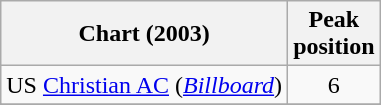<table class="wikitable sortable plainrowheaders" style="text-align:center">
<tr>
<th scope="col">Chart (2003)</th>
<th scope="col">Peak<br> position</th>
</tr>
<tr>
<td align="left">US <a href='#'>Christian AC</a> (<em><a href='#'>Billboard</a></em>)</td>
<td>6</td>
</tr>
<tr>
</tr>
<tr>
</tr>
</table>
